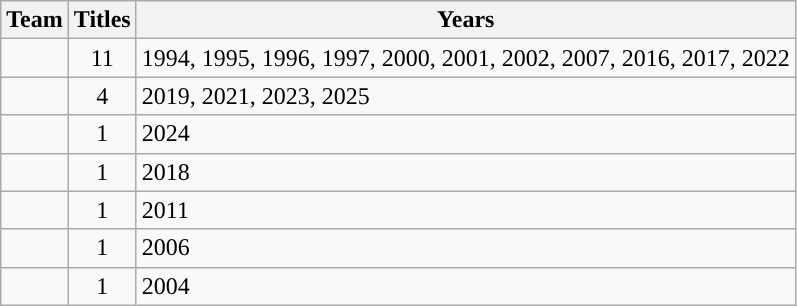<table class="wikitable sortable" style="text-align:center">
<tr>
<th>Team</th>
<th>Titles</th>
<th>Years</th>
</tr>
<tr>
<td style=></td>
<td>11</td>
<td align=left>1994, 1995, 1996, 1997, 2000, 2001, 2002, 2007, 2016, 2017, 2022</td>
</tr>
<tr>
<td style=></td>
<td>4</td>
<td align=left>2019, 2021, 2023, 2025</td>
</tr>
<tr>
<td></td>
<td>1</td>
<td align="left">2024</td>
</tr>
<tr>
<td style=></td>
<td>1</td>
<td align=left>2018</td>
</tr>
<tr>
<td style=></td>
<td>1</td>
<td align=left>2011</td>
</tr>
<tr>
<td style=></td>
<td>1</td>
<td align=left>2006</td>
</tr>
<tr>
<td style=></td>
<td>1</td>
<td align=left>2004</td>
</tr>
</table>
